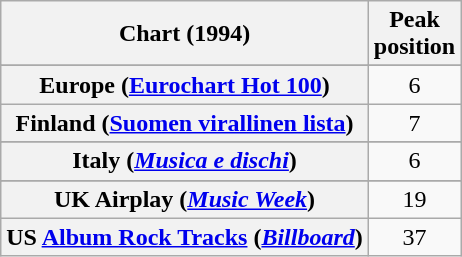<table class="wikitable sortable plainrowheaders" style="text-align:center">
<tr>
<th>Chart (1994)</th>
<th>Peak<br>position</th>
</tr>
<tr>
</tr>
<tr>
</tr>
<tr>
</tr>
<tr>
<th scope="row">Europe (<a href='#'>Eurochart Hot 100</a>)</th>
<td>6</td>
</tr>
<tr>
<th scope="row">Finland (<a href='#'>Suomen virallinen lista</a>)</th>
<td>7</td>
</tr>
<tr>
</tr>
<tr>
</tr>
<tr>
</tr>
<tr>
<th scope="row">Italy (<em><a href='#'>Musica e dischi</a></em>)</th>
<td>6</td>
</tr>
<tr>
</tr>
<tr>
</tr>
<tr>
</tr>
<tr>
</tr>
<tr>
</tr>
<tr>
</tr>
<tr>
</tr>
<tr>
</tr>
<tr>
<th scope="row">UK Airplay (<em><a href='#'>Music Week</a></em>)</th>
<td>19</td>
</tr>
<tr>
<th scope="row">US <a href='#'>Album Rock Tracks</a> (<em><a href='#'>Billboard</a></em>)</th>
<td>37</td>
</tr>
</table>
